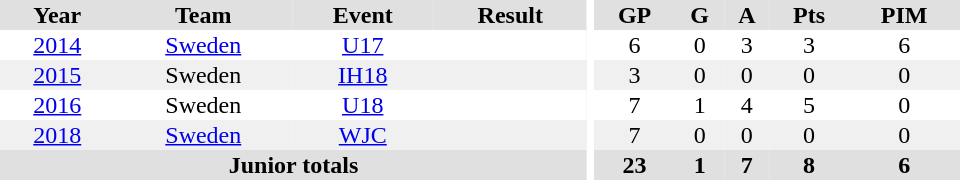<table border="0" cellpadding="1" cellspacing="0" ID="Table3" style="text-align:center; width:40em">
<tr ALIGN="center" bgcolor="#e0e0e0">
<th>Year</th>
<th>Team</th>
<th>Event</th>
<th>Result</th>
<th rowspan="99" bgcolor="#ffffff"></th>
<th>GP</th>
<th>G</th>
<th>A</th>
<th>Pts</th>
<th>PIM</th>
</tr>
<tr>
<td><a href='#'>2014</a></td>
<td><a href='#'>Sweden</a></td>
<td><a href='#'>U17</a></td>
<td></td>
<td>6</td>
<td>0</td>
<td>3</td>
<td>3</td>
<td>6</td>
</tr>
<tr bgcolor="#f0f0f0">
<td><a href='#'>2015</a></td>
<td>Sweden</td>
<td><a href='#'>IH18</a></td>
<td></td>
<td>3</td>
<td>0</td>
<td>0</td>
<td>0</td>
<td>0</td>
</tr>
<tr>
<td><a href='#'>2016</a></td>
<td>Sweden</td>
<td><a href='#'>U18</a></td>
<td></td>
<td>7</td>
<td>1</td>
<td>4</td>
<td>5</td>
<td>0</td>
</tr>
<tr bgcolor="#f0f0f0">
<td><a href='#'>2018</a></td>
<td><a href='#'>Sweden</a></td>
<td><a href='#'>WJC</a></td>
<td></td>
<td>7</td>
<td>0</td>
<td>0</td>
<td>0</td>
<td>0</td>
</tr>
<tr bgcolor="#e0e0e0">
<th colspan="4">Junior totals</th>
<th>23</th>
<th>1</th>
<th>7</th>
<th>8</th>
<th>6</th>
</tr>
</table>
